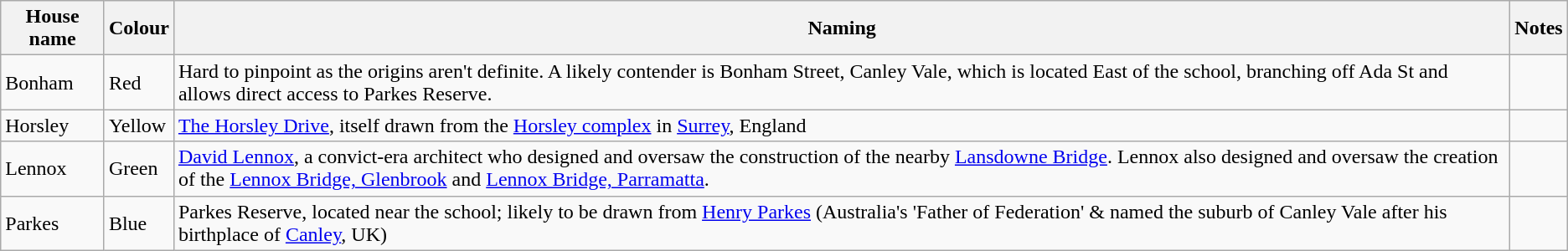<table class="wikitable">
<tr>
<th>House name</th>
<th>Colour</th>
<th>Naming</th>
<th>Notes</th>
</tr>
<tr>
<td>Bonham</td>
<td> Red</td>
<td>Hard to pinpoint as the  origins aren't definite. A likely contender is Bonham Street, Canley Vale, which is located East of the school, branching off Ada St and allows direct access to Parkes Reserve.</td>
<td></td>
</tr>
<tr>
<td>Horsley</td>
<td> Yellow</td>
<td><a href='#'>The Horsley Drive</a>, itself drawn from the <a href='#'>Horsley complex</a> in <a href='#'>Surrey</a>, England</td>
<td></td>
</tr>
<tr>
<td>Lennox</td>
<td> Green</td>
<td><a href='#'>David Lennox</a>, a convict-era architect who designed and oversaw the construction of the nearby <a href='#'>Lansdowne Bridge</a>. Lennox also designed and oversaw the creation of the <a href='#'>Lennox Bridge, Glenbrook</a> and <a href='#'>Lennox Bridge, Parramatta</a>.</td>
<td></td>
</tr>
<tr>
<td>Parkes</td>
<td> Blue</td>
<td>Parkes Reserve, located near the school; likely to be drawn from <a href='#'>Henry Parkes</a> (Australia's 'Father of Federation' & named the suburb of Canley Vale after his birthplace of <a href='#'>Canley</a>, UK)</td>
<td></td>
</tr>
</table>
